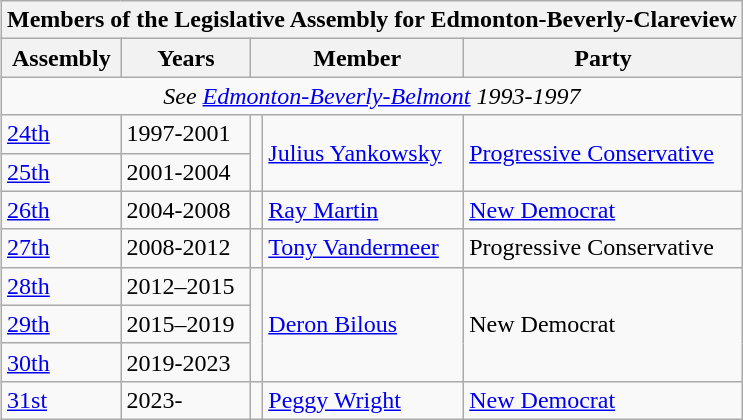<table class="wikitable" align=right>
<tr>
<th colspan=5>Members of the Legislative Assembly for Edmonton-Beverly-Clareview</th>
</tr>
<tr>
<th>Assembly</th>
<th>Years</th>
<th colspan="2">Member</th>
<th>Party</th>
</tr>
<tr>
<td align="center" colspan=5><em>See <a href='#'>Edmonton-Beverly-Belmont</a> 1993-1997</em></td>
</tr>
<tr>
<td><a href='#'>24th</a></td>
<td>1997-2001</td>
<td rowspan=2 ></td>
<td rowspan=2><a href='#'>Julius Yankowsky</a></td>
<td rowspan=2><a href='#'>Progressive Conservative</a></td>
</tr>
<tr>
<td><a href='#'>25th</a></td>
<td>2001-2004</td>
</tr>
<tr>
<td><a href='#'>26th</a></td>
<td>2004-2008</td>
<td></td>
<td><a href='#'>Ray Martin</a></td>
<td><a href='#'>New Democrat</a></td>
</tr>
<tr>
<td><a href='#'>27th</a></td>
<td>2008-2012</td>
<td></td>
<td><a href='#'>Tony Vandermeer</a></td>
<td>Progressive Conservative</td>
</tr>
<tr>
<td><a href='#'>28th</a></td>
<td>2012–2015</td>
<td rowspan=3 ></td>
<td rowspan=3><a href='#'>Deron Bilous</a></td>
<td rowspan=3>New Democrat</td>
</tr>
<tr>
<td><a href='#'>29th</a></td>
<td>2015–2019</td>
</tr>
<tr>
<td><a href='#'>30th</a></td>
<td>2019-2023</td>
</tr>
<tr>
<td><a href='#'>31st</a></td>
<td>2023-</td>
<td></td>
<td><a href='#'>Peggy Wright</a></td>
<td><a href='#'>New Democrat</a></td>
</tr>
</table>
